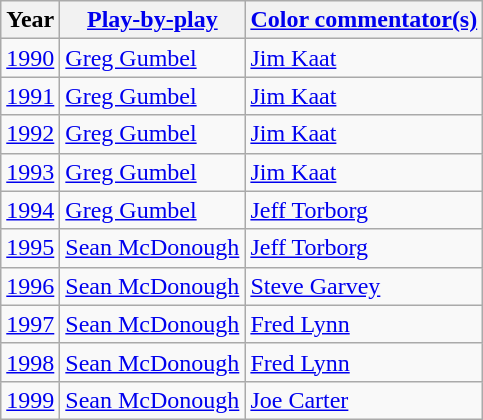<table class="wikitable">
<tr>
<th>Year</th>
<th><a href='#'>Play-by-play</a></th>
<th><a href='#'>Color commentator(s)</a></th>
</tr>
<tr>
<td><a href='#'>1990</a></td>
<td><a href='#'>Greg Gumbel</a></td>
<td><a href='#'>Jim Kaat</a></td>
</tr>
<tr>
<td><a href='#'>1991</a></td>
<td><a href='#'>Greg Gumbel</a></td>
<td><a href='#'>Jim Kaat</a></td>
</tr>
<tr>
<td><a href='#'>1992</a></td>
<td><a href='#'>Greg Gumbel</a></td>
<td><a href='#'>Jim Kaat</a></td>
</tr>
<tr>
<td><a href='#'>1993</a></td>
<td><a href='#'>Greg Gumbel</a></td>
<td><a href='#'>Jim Kaat</a></td>
</tr>
<tr>
<td><a href='#'>1994</a></td>
<td><a href='#'>Greg Gumbel</a></td>
<td><a href='#'>Jeff Torborg</a></td>
</tr>
<tr>
<td><a href='#'>1995</a></td>
<td><a href='#'>Sean McDonough</a></td>
<td><a href='#'>Jeff Torborg</a></td>
</tr>
<tr>
<td><a href='#'>1996</a></td>
<td><a href='#'>Sean McDonough</a></td>
<td><a href='#'>Steve Garvey</a></td>
</tr>
<tr>
<td><a href='#'>1997</a></td>
<td><a href='#'>Sean McDonough</a></td>
<td><a href='#'>Fred Lynn</a></td>
</tr>
<tr>
<td><a href='#'>1998</a></td>
<td><a href='#'>Sean McDonough</a></td>
<td><a href='#'>Fred Lynn</a></td>
</tr>
<tr>
<td><a href='#'>1999</a></td>
<td><a href='#'>Sean McDonough</a></td>
<td><a href='#'>Joe Carter</a></td>
</tr>
</table>
